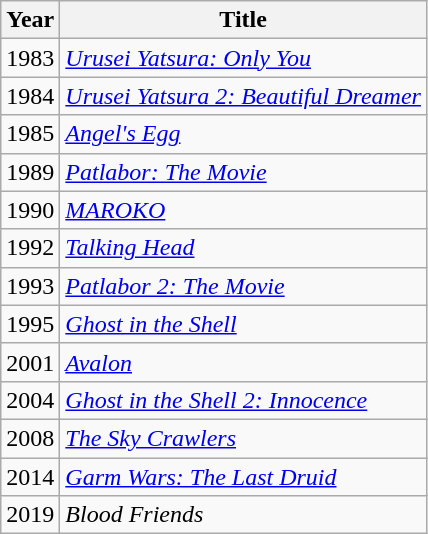<table class="wikitable">
<tr>
<th>Year</th>
<th>Title</th>
</tr>
<tr>
<td>1983</td>
<td><em><a href='#'>Urusei Yatsura: Only You</a></em></td>
</tr>
<tr>
<td>1984</td>
<td><em><a href='#'>Urusei Yatsura 2: Beautiful Dreamer</a></em></td>
</tr>
<tr>
<td>1985</td>
<td><em><a href='#'>Angel's Egg</a></em></td>
</tr>
<tr>
<td>1989</td>
<td><em><a href='#'>Patlabor: The Movie</a></em></td>
</tr>
<tr>
<td>1990</td>
<td><em><a href='#'>MAROKO</a></em></td>
</tr>
<tr>
<td>1992</td>
<td><a href='#'><em>Talking Head</em></a></td>
</tr>
<tr>
<td>1993</td>
<td><em><a href='#'>Patlabor 2: The Movie</a></em></td>
</tr>
<tr>
<td>1995</td>
<td><em><a href='#'>Ghost in the Shell</a></em></td>
</tr>
<tr>
<td>2001</td>
<td><em><a href='#'>Avalon</a></em></td>
</tr>
<tr>
<td>2004</td>
<td><em><a href='#'>Ghost in the Shell 2: Innocence</a></em></td>
</tr>
<tr>
<td>2008</td>
<td><em><a href='#'>The Sky Crawlers</a></em></td>
</tr>
<tr>
<td>2014</td>
<td><em><a href='#'>Garm Wars: The Last Druid</a></em></td>
</tr>
<tr>
<td>2019</td>
<td><em>Blood Friends</em></td>
</tr>
</table>
